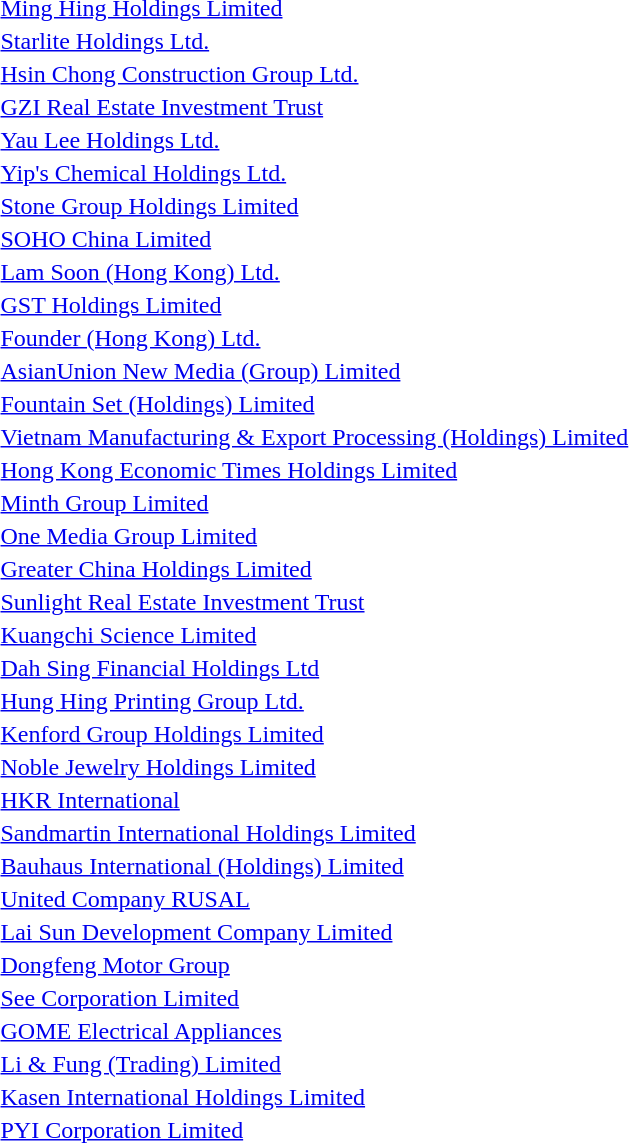<table>
<tr>
<td> <a href='#'>Ming Hing Holdings Limited</a></td>
</tr>
<tr>
<td> <a href='#'>Starlite Holdings Ltd.</a></td>
</tr>
<tr>
<td> <a href='#'>Hsin Chong Construction Group Ltd.</a></td>
</tr>
<tr>
<td> <a href='#'>GZI Real Estate Investment Trust</a></td>
</tr>
<tr>
<td> <a href='#'>Yau Lee Holdings Ltd.</a></td>
</tr>
<tr>
<td> <a href='#'>Yip's Chemical Holdings Ltd.</a></td>
</tr>
<tr>
<td> <a href='#'>Stone Group Holdings Limited</a></td>
</tr>
<tr>
<td> <a href='#'>SOHO China Limited</a></td>
</tr>
<tr>
<td> <a href='#'>Lam Soon (Hong Kong) Ltd.</a></td>
</tr>
<tr>
<td> <a href='#'>GST Holdings Limited</a></td>
</tr>
<tr>
<td> <a href='#'>Founder (Hong Kong) Ltd.</a></td>
</tr>
<tr>
<td> <a href='#'>AsianUnion New Media (Group) Limited</a></td>
</tr>
<tr>
<td> <a href='#'>Fountain Set (Holdings) Limited</a></td>
</tr>
<tr>
<td> <a href='#'>Vietnam Manufacturing & Export Processing (Holdings) Limited</a></td>
</tr>
<tr>
<td> <a href='#'>Hong Kong Economic Times Holdings Limited</a></td>
</tr>
<tr>
<td> <a href='#'>Minth Group Limited</a></td>
</tr>
<tr>
<td> <a href='#'>One Media Group Limited</a></td>
</tr>
<tr>
<td> <a href='#'>Greater China Holdings Limited</a></td>
</tr>
<tr>
<td> <a href='#'>Sunlight Real Estate Investment Trust</a></td>
</tr>
<tr>
<td> <a href='#'>Kuangchi Science Limited</a></td>
</tr>
<tr>
<td> <a href='#'>Dah Sing Financial Holdings Ltd</a></td>
</tr>
<tr>
<td> <a href='#'>Hung Hing Printing Group Ltd.</a></td>
</tr>
<tr>
<td> <a href='#'>Kenford Group Holdings Limited</a></td>
</tr>
<tr>
<td> <a href='#'>Noble Jewelry Holdings Limited</a></td>
</tr>
<tr>
<td> <a href='#'>HKR International</a></td>
</tr>
<tr>
<td> <a href='#'>Sandmartin International Holdings Limited</a></td>
</tr>
<tr>
<td> <a href='#'>Bauhaus International (Holdings) Limited</a></td>
</tr>
<tr>
<td> <a href='#'>United Company RUSAL</a></td>
</tr>
<tr>
<td> <a href='#'>Lai Sun Development Company Limited</a></td>
</tr>
<tr>
<td> <a href='#'>Dongfeng Motor Group</a></td>
</tr>
<tr>
<td> <a href='#'>See Corporation Limited</a></td>
</tr>
<tr>
<td> <a href='#'>GOME Electrical Appliances</a></td>
</tr>
<tr>
<td> <a href='#'>Li & Fung (Trading) Limited</a></td>
</tr>
<tr>
<td> <a href='#'>Kasen International Holdings Limited</a></td>
</tr>
<tr>
<td> <a href='#'>PYI Corporation Limited</a></td>
</tr>
</table>
